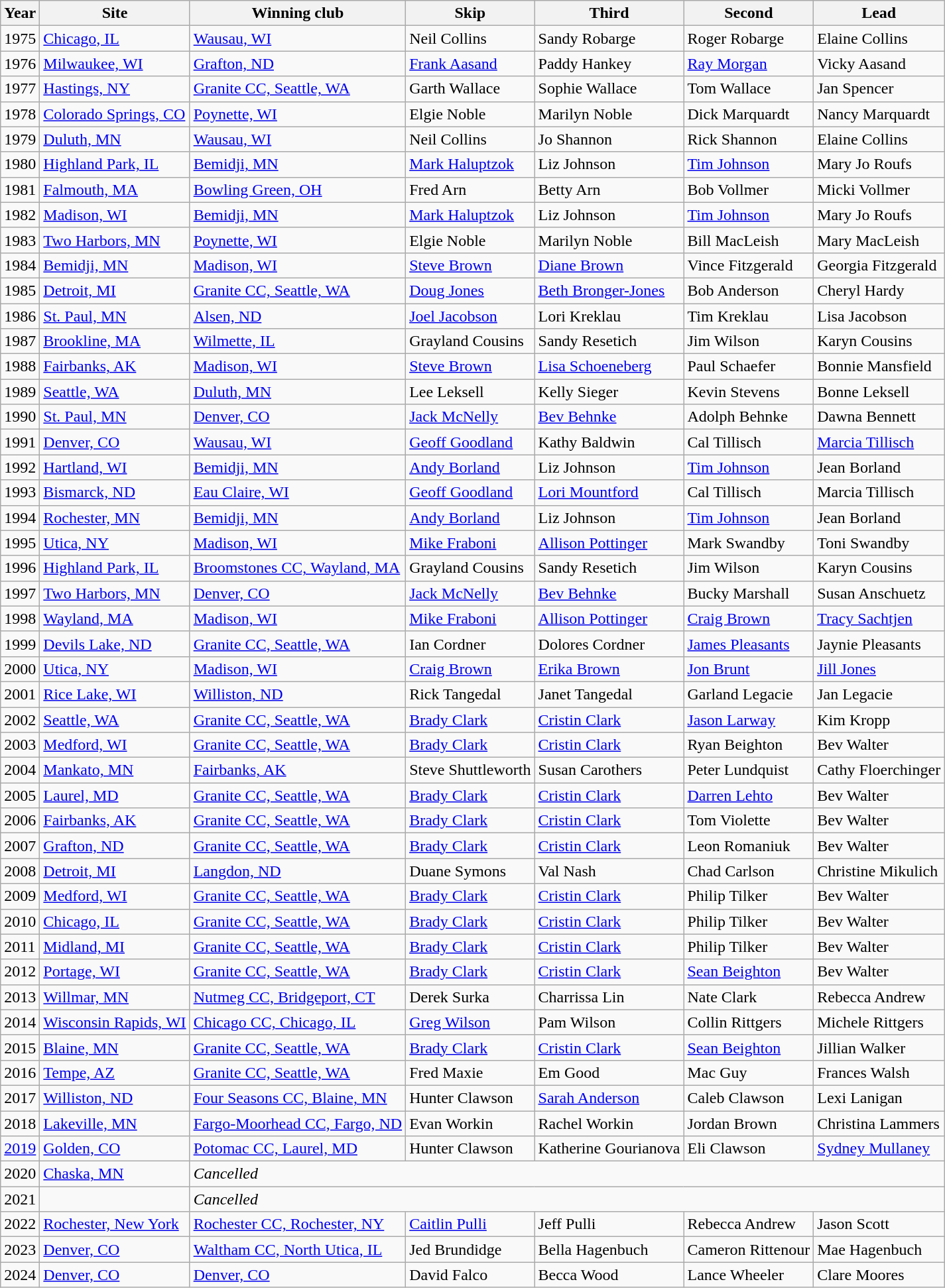<table class="wikitable">
<tr>
<th>Year</th>
<th>Site</th>
<th>Winning club</th>
<th>Skip</th>
<th>Third</th>
<th>Second</th>
<th>Lead</th>
</tr>
<tr>
<td>1975</td>
<td><a href='#'>Chicago, IL</a></td>
<td> <a href='#'>Wausau, WI</a></td>
<td>Neil Collins</td>
<td>Sandy Robarge</td>
<td>Roger Robarge</td>
<td>Elaine Collins</td>
</tr>
<tr>
<td>1976</td>
<td><a href='#'>Milwaukee, WI</a></td>
<td> <a href='#'>Grafton, ND</a></td>
<td><a href='#'>Frank Aasand</a></td>
<td>Paddy Hankey</td>
<td><a href='#'>Ray Morgan</a></td>
<td>Vicky Aasand</td>
</tr>
<tr>
<td>1977</td>
<td><a href='#'>Hastings, NY</a></td>
<td> <a href='#'>Granite CC, Seattle, WA</a></td>
<td>Garth Wallace</td>
<td>Sophie Wallace</td>
<td>Tom Wallace</td>
<td>Jan Spencer</td>
</tr>
<tr>
<td>1978</td>
<td><a href='#'>Colorado Springs, CO</a></td>
<td> <a href='#'>Poynette, WI</a></td>
<td>Elgie Noble</td>
<td>Marilyn Noble</td>
<td>Dick Marquardt</td>
<td>Nancy Marquardt</td>
</tr>
<tr>
<td>1979</td>
<td><a href='#'>Duluth, MN</a></td>
<td> <a href='#'>Wausau, WI</a></td>
<td>Neil Collins</td>
<td>Jo Shannon</td>
<td>Rick Shannon</td>
<td>Elaine Collins</td>
</tr>
<tr>
<td>1980</td>
<td><a href='#'>Highland Park, IL</a></td>
<td> <a href='#'>Bemidji, MN</a></td>
<td><a href='#'>Mark Haluptzok</a></td>
<td>Liz Johnson</td>
<td><a href='#'>Tim Johnson</a></td>
<td>Mary Jo Roufs</td>
</tr>
<tr>
<td>1981</td>
<td><a href='#'>Falmouth, MA</a></td>
<td> <a href='#'>Bowling Green, OH</a></td>
<td>Fred Arn</td>
<td>Betty Arn</td>
<td>Bob Vollmer</td>
<td>Micki Vollmer</td>
</tr>
<tr>
<td>1982</td>
<td><a href='#'>Madison, WI</a></td>
<td> <a href='#'>Bemidji, MN</a></td>
<td><a href='#'>Mark Haluptzok</a></td>
<td>Liz Johnson</td>
<td><a href='#'>Tim Johnson</a></td>
<td>Mary Jo Roufs</td>
</tr>
<tr>
<td>1983</td>
<td><a href='#'>Two Harbors, MN</a></td>
<td> <a href='#'>Poynette, WI</a></td>
<td>Elgie Noble</td>
<td>Marilyn Noble</td>
<td>Bill MacLeish</td>
<td>Mary MacLeish</td>
</tr>
<tr>
<td>1984</td>
<td><a href='#'>Bemidji, MN</a></td>
<td> <a href='#'>Madison, WI</a></td>
<td><a href='#'>Steve Brown</a></td>
<td><a href='#'>Diane Brown</a></td>
<td>Vince Fitzgerald</td>
<td>Georgia Fitzgerald</td>
</tr>
<tr>
<td>1985</td>
<td><a href='#'>Detroit, MI</a></td>
<td> <a href='#'>Granite CC, Seattle, WA</a></td>
<td><a href='#'>Doug Jones</a></td>
<td><a href='#'>Beth Bronger-Jones</a></td>
<td>Bob Anderson</td>
<td>Cheryl Hardy</td>
</tr>
<tr>
<td>1986</td>
<td><a href='#'>St. Paul, MN</a></td>
<td> <a href='#'>Alsen, ND</a></td>
<td><a href='#'>Joel Jacobson</a></td>
<td>Lori Kreklau</td>
<td>Tim Kreklau</td>
<td>Lisa Jacobson</td>
</tr>
<tr>
<td>1987</td>
<td><a href='#'>Brookline, MA</a></td>
<td> <a href='#'>Wilmette, IL</a></td>
<td>Grayland Cousins</td>
<td>Sandy Resetich</td>
<td>Jim Wilson</td>
<td>Karyn Cousins</td>
</tr>
<tr>
<td>1988</td>
<td><a href='#'>Fairbanks, AK</a></td>
<td> <a href='#'>Madison, WI</a></td>
<td><a href='#'>Steve Brown</a></td>
<td><a href='#'>Lisa Schoeneberg</a></td>
<td>Paul Schaefer</td>
<td>Bonnie Mansfield</td>
</tr>
<tr>
<td>1989</td>
<td><a href='#'>Seattle, WA</a></td>
<td> <a href='#'>Duluth, MN</a></td>
<td>Lee Leksell</td>
<td>Kelly Sieger</td>
<td>Kevin Stevens</td>
<td>Bonne Leksell</td>
</tr>
<tr>
<td>1990</td>
<td><a href='#'>St. Paul, MN</a></td>
<td> <a href='#'>Denver, CO</a></td>
<td><a href='#'>Jack McNelly</a></td>
<td><a href='#'>Bev Behnke</a></td>
<td>Adolph Behnke</td>
<td>Dawna Bennett</td>
</tr>
<tr>
<td>1991</td>
<td><a href='#'>Denver, CO</a></td>
<td> <a href='#'>Wausau, WI</a></td>
<td><a href='#'>Geoff Goodland</a></td>
<td>Kathy Baldwin</td>
<td>Cal Tillisch</td>
<td><a href='#'>Marcia Tillisch</a></td>
</tr>
<tr>
<td>1992</td>
<td><a href='#'>Hartland, WI</a></td>
<td> <a href='#'>Bemidji, MN</a></td>
<td><a href='#'>Andy Borland</a></td>
<td>Liz Johnson</td>
<td><a href='#'>Tim Johnson</a></td>
<td>Jean Borland</td>
</tr>
<tr>
<td>1993</td>
<td><a href='#'>Bismarck, ND</a></td>
<td> <a href='#'>Eau Claire, WI</a></td>
<td><a href='#'>Geoff Goodland</a></td>
<td><a href='#'>Lori Mountford</a></td>
<td>Cal Tillisch</td>
<td>Marcia Tillisch</td>
</tr>
<tr>
<td>1994</td>
<td><a href='#'>Rochester, MN</a></td>
<td> <a href='#'>Bemidji, MN</a></td>
<td><a href='#'>Andy Borland</a></td>
<td>Liz Johnson</td>
<td><a href='#'>Tim Johnson</a></td>
<td>Jean Borland</td>
</tr>
<tr>
<td>1995</td>
<td><a href='#'>Utica, NY</a></td>
<td> <a href='#'>Madison, WI</a></td>
<td><a href='#'>Mike Fraboni</a></td>
<td><a href='#'>Allison Pottinger</a></td>
<td>Mark Swandby</td>
<td>Toni Swandby</td>
</tr>
<tr>
<td>1996</td>
<td><a href='#'>Highland Park, IL</a></td>
<td> <a href='#'>Broomstones CC, Wayland, MA</a></td>
<td>Grayland Cousins</td>
<td>Sandy Resetich</td>
<td>Jim Wilson</td>
<td>Karyn Cousins</td>
</tr>
<tr>
<td>1997</td>
<td><a href='#'>Two Harbors, MN</a></td>
<td> <a href='#'>Denver, CO</a></td>
<td><a href='#'>Jack McNelly</a></td>
<td><a href='#'>Bev Behnke</a></td>
<td>Bucky Marshall</td>
<td>Susan Anschuetz</td>
</tr>
<tr>
<td>1998</td>
<td><a href='#'>Wayland, MA</a></td>
<td> <a href='#'>Madison, WI</a></td>
<td><a href='#'>Mike Fraboni</a></td>
<td><a href='#'>Allison Pottinger</a></td>
<td><a href='#'>Craig Brown</a></td>
<td><a href='#'>Tracy Sachtjen</a></td>
</tr>
<tr>
<td>1999</td>
<td><a href='#'>Devils Lake, ND</a></td>
<td> <a href='#'>Granite CC, Seattle, WA</a></td>
<td>Ian Cordner</td>
<td>Dolores Cordner</td>
<td><a href='#'>James Pleasants</a></td>
<td>Jaynie Pleasants</td>
</tr>
<tr>
<td>2000</td>
<td><a href='#'>Utica, NY</a></td>
<td> <a href='#'>Madison, WI</a></td>
<td><a href='#'>Craig Brown</a></td>
<td><a href='#'>Erika Brown</a></td>
<td><a href='#'>Jon Brunt</a></td>
<td><a href='#'>Jill Jones</a></td>
</tr>
<tr>
<td>2001</td>
<td><a href='#'>Rice Lake, WI</a></td>
<td> <a href='#'>Williston, ND</a></td>
<td>Rick Tangedal</td>
<td>Janet Tangedal</td>
<td>Garland Legacie</td>
<td>Jan Legacie</td>
</tr>
<tr>
<td>2002</td>
<td><a href='#'>Seattle, WA</a></td>
<td> <a href='#'>Granite CC, Seattle, WA</a></td>
<td><a href='#'>Brady Clark</a></td>
<td><a href='#'>Cristin Clark</a></td>
<td><a href='#'>Jason Larway</a></td>
<td>Kim Kropp</td>
</tr>
<tr>
<td>2003</td>
<td><a href='#'>Medford, WI</a></td>
<td> <a href='#'>Granite CC, Seattle, WA</a></td>
<td><a href='#'>Brady Clark</a></td>
<td><a href='#'>Cristin Clark</a></td>
<td>Ryan Beighton</td>
<td>Bev Walter</td>
</tr>
<tr>
<td>2004</td>
<td><a href='#'>Mankato, MN</a></td>
<td> <a href='#'>Fairbanks, AK</a></td>
<td>Steve Shuttleworth</td>
<td>Susan Carothers</td>
<td>Peter Lundquist</td>
<td>Cathy Floerchinger</td>
</tr>
<tr>
<td>2005</td>
<td><a href='#'>Laurel, MD</a></td>
<td> <a href='#'>Granite CC, Seattle, WA</a></td>
<td><a href='#'>Brady Clark</a></td>
<td><a href='#'>Cristin Clark</a></td>
<td><a href='#'>Darren Lehto</a></td>
<td>Bev Walter</td>
</tr>
<tr>
<td>2006</td>
<td><a href='#'>Fairbanks, AK</a></td>
<td> <a href='#'>Granite CC, Seattle, WA</a></td>
<td><a href='#'>Brady Clark</a></td>
<td><a href='#'>Cristin Clark</a></td>
<td>Tom Violette</td>
<td>Bev Walter</td>
</tr>
<tr>
<td>2007</td>
<td><a href='#'>Grafton, ND</a></td>
<td> <a href='#'>Granite CC, Seattle, WA</a></td>
<td><a href='#'>Brady Clark</a></td>
<td><a href='#'>Cristin Clark</a></td>
<td>Leon Romaniuk</td>
<td>Bev Walter</td>
</tr>
<tr>
<td>2008</td>
<td><a href='#'>Detroit, MI</a></td>
<td> <a href='#'>Langdon, ND</a></td>
<td>Duane Symons</td>
<td>Val Nash</td>
<td>Chad Carlson</td>
<td>Christine Mikulich</td>
</tr>
<tr>
<td>2009</td>
<td><a href='#'>Medford, WI</a></td>
<td> <a href='#'>Granite CC, Seattle, WA</a></td>
<td><a href='#'>Brady Clark</a></td>
<td><a href='#'>Cristin Clark</a></td>
<td>Philip Tilker</td>
<td>Bev Walter</td>
</tr>
<tr>
<td>2010</td>
<td><a href='#'>Chicago, IL</a></td>
<td> <a href='#'>Granite CC, Seattle, WA</a></td>
<td><a href='#'>Brady Clark</a></td>
<td><a href='#'>Cristin Clark</a></td>
<td>Philip Tilker</td>
<td>Bev Walter</td>
</tr>
<tr>
<td>2011</td>
<td><a href='#'>Midland, MI</a></td>
<td> <a href='#'>Granite CC, Seattle, WA</a></td>
<td><a href='#'>Brady Clark</a></td>
<td><a href='#'>Cristin Clark</a></td>
<td>Philip Tilker</td>
<td>Bev Walter</td>
</tr>
<tr>
<td>2012</td>
<td><a href='#'>Portage, WI</a></td>
<td> <a href='#'>Granite CC, Seattle, WA</a></td>
<td><a href='#'>Brady Clark</a></td>
<td><a href='#'>Cristin Clark</a></td>
<td><a href='#'>Sean Beighton</a></td>
<td>Bev Walter</td>
</tr>
<tr>
<td>2013</td>
<td><a href='#'>Willmar, MN</a></td>
<td> <a href='#'>Nutmeg CC, Bridgeport, CT</a></td>
<td>Derek Surka</td>
<td>Charrissa Lin</td>
<td>Nate Clark</td>
<td>Rebecca Andrew</td>
</tr>
<tr>
<td>2014</td>
<td><a href='#'>Wisconsin Rapids, WI</a></td>
<td> <a href='#'>Chicago CC, Chicago, IL</a></td>
<td><a href='#'>Greg Wilson</a></td>
<td>Pam Wilson</td>
<td>Collin Rittgers</td>
<td>Michele Rittgers</td>
</tr>
<tr>
<td>2015</td>
<td><a href='#'>Blaine, MN</a></td>
<td> <a href='#'>Granite CC, Seattle, WA</a></td>
<td><a href='#'>Brady Clark</a></td>
<td><a href='#'>Cristin Clark</a></td>
<td><a href='#'>Sean Beighton</a></td>
<td>Jillian Walker</td>
</tr>
<tr>
<td>2016</td>
<td><a href='#'>Tempe, AZ</a></td>
<td> <a href='#'>Granite CC, Seattle, WA</a></td>
<td>Fred Maxie</td>
<td>Em Good</td>
<td>Mac Guy</td>
<td>Frances Walsh</td>
</tr>
<tr>
<td>2017</td>
<td><a href='#'>Williston, ND</a></td>
<td> <a href='#'>Four Seasons CC, Blaine, MN</a></td>
<td>Hunter Clawson</td>
<td><a href='#'>Sarah Anderson</a></td>
<td>Caleb Clawson</td>
<td>Lexi Lanigan</td>
</tr>
<tr>
<td>2018</td>
<td><a href='#'>Lakeville, MN</a></td>
<td> <a href='#'>Fargo-Moorhead CC, Fargo, ND</a></td>
<td>Evan Workin</td>
<td>Rachel Workin</td>
<td>Jordan Brown</td>
<td>Christina Lammers</td>
</tr>
<tr>
<td><a href='#'>2019</a></td>
<td><a href='#'>Golden, CO</a></td>
<td> <a href='#'>Potomac CC, Laurel, MD</a></td>
<td>Hunter Clawson</td>
<td>Katherine Gourianova</td>
<td>Eli Clawson</td>
<td><a href='#'>Sydney Mullaney</a></td>
</tr>
<tr>
<td>2020</td>
<td><a href='#'>Chaska, MN</a></td>
<td colspan="5"><em>Cancelled</em></td>
</tr>
<tr>
<td>2021</td>
<td></td>
<td colspan="5"><em>Cancelled</em></td>
</tr>
<tr>
<td>2022<br></td>
<td><a href='#'>Rochester, New York</a></td>
<td> <a href='#'>Rochester CC, Rochester, NY</a></td>
<td><a href='#'>Caitlin Pulli</a></td>
<td>Jeff Pulli</td>
<td>Rebecca Andrew</td>
<td>Jason Scott</td>
</tr>
<tr>
<td>2023</td>
<td><a href='#'>Denver, CO</a></td>
<td> <a href='#'>Waltham CC, North Utica, IL</a></td>
<td>Jed Brundidge</td>
<td>Bella Hagenbuch</td>
<td>Cameron Rittenour</td>
<td>Mae Hagenbuch</td>
</tr>
<tr>
<td>2024</td>
<td><a href='#'>Denver, CO</a></td>
<td> <a href='#'>Denver, CO</a></td>
<td>David Falco</td>
<td>Becca Wood</td>
<td>Lance Wheeler</td>
<td>Clare Moores</td>
</tr>
</table>
